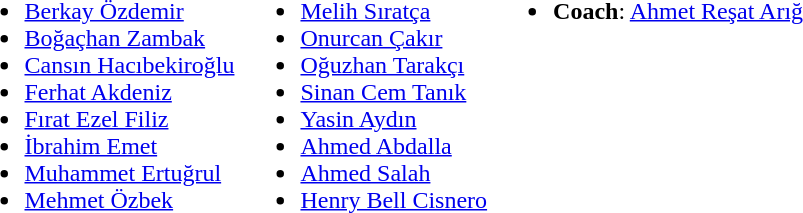<table>
<tr valign="top">
<td><br><ul><li> <a href='#'>Berkay Özdemir</a></li><li> <a href='#'>Boğaçhan Zambak</a></li><li> <a href='#'>Cansın Hacıbekiroğlu</a></li><li> <a href='#'>Ferhat Akdeniz</a></li><li> <a href='#'>Fırat Ezel Filiz</a></li><li> <a href='#'>İbrahim Emet</a></li><li> <a href='#'>Muhammet Ertuğrul</a></li><li> <a href='#'>Mehmet Özbek</a></li></ul></td>
<td><br><ul><li> <a href='#'>Melih Sıratça</a></li><li> <a href='#'>Onurcan Çakır</a></li><li> <a href='#'>Oğuzhan Tarakçı</a></li><li> <a href='#'>Sinan Cem Tanık</a></li><li> <a href='#'>Yasin Aydın</a></li><li> <a href='#'>Ahmed Abdalla</a></li><li> <a href='#'>Ahmed Salah</a></li><li> <a href='#'>Henry Bell Cisnero</a></li></ul></td>
<td><br><ul><li><strong>Coach</strong>:  <a href='#'>Ahmet Reşat Arığ</a></li></ul></td>
</tr>
</table>
